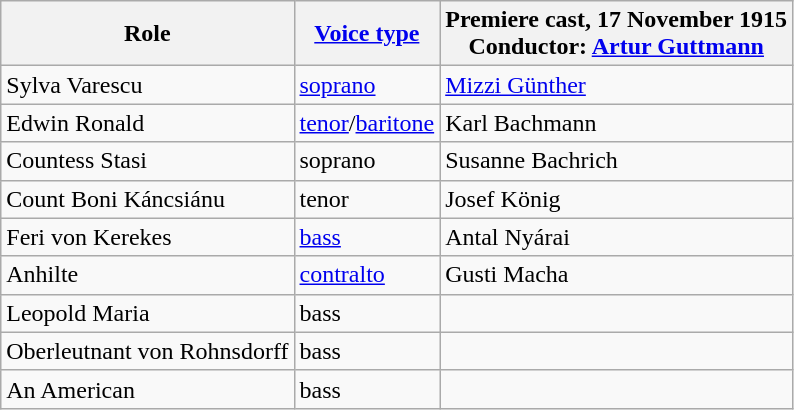<table class="wikitable">
<tr>
<th>Role</th>
<th><a href='#'>Voice type</a></th>
<th>Premiere cast, 17 November 1915<br>Conductor: <a href='#'>Artur Guttmann</a></th>
</tr>
<tr>
<td>Sylva Varescu</td>
<td><a href='#'>soprano</a></td>
<td><a href='#'>Mizzi Günther</a></td>
</tr>
<tr>
<td>Edwin Ronald</td>
<td><a href='#'>tenor</a>/<a href='#'>baritone</a></td>
<td>Karl Bachmann</td>
</tr>
<tr>
<td>Countess Stasi</td>
<td>soprano</td>
<td>Susanne Bachrich</td>
</tr>
<tr>
<td>Count Boni Káncsiánu</td>
<td>tenor</td>
<td>Josef König</td>
</tr>
<tr>
<td>Feri von Kerekes</td>
<td><a href='#'>bass</a></td>
<td>Antal Nyárai</td>
</tr>
<tr>
<td>Anhilte</td>
<td><a href='#'>contralto</a></td>
<td>Gusti Macha</td>
</tr>
<tr>
<td>Leopold Maria</td>
<td>bass</td>
<td></td>
</tr>
<tr>
<td>Oberleutnant von Rohnsdorff</td>
<td>bass</td>
<td></td>
</tr>
<tr>
<td>An American</td>
<td>bass</td>
<td></td>
</tr>
</table>
